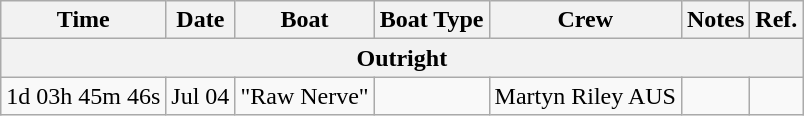<table class="wikitable sortable">
<tr>
<th>Time</th>
<th>Date</th>
<th>Boat</th>
<th>Boat Type</th>
<th>Crew</th>
<th>Notes</th>
<th>Ref.</th>
</tr>
<tr>
<th colspan=7>Outright</th>
</tr>
<tr>
<td>1d 03h 45m 46s</td>
<td>Jul 04</td>
<td>"Raw Nerve"</td>
<td></td>
<td>Martyn Riley AUS</td>
<td></td>
<td></td>
</tr>
</table>
